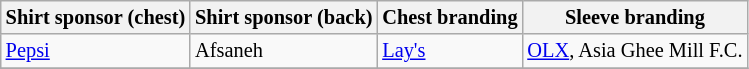<table class="wikitable"  style="font-size:85%;">
<tr>
<th>Shirt sponsor (chest)</th>
<th>Shirt sponsor (back)</th>
<th>Chest branding</th>
<th>Sleeve branding</th>
</tr>
<tr>
<td><a href='#'>Pepsi</a></td>
<td>Afsaneh</td>
<td><a href='#'>Lay's</a></td>
<td><a href='#'>OLX</a>, Asia Ghee Mill F.C.</td>
</tr>
<tr>
</tr>
</table>
